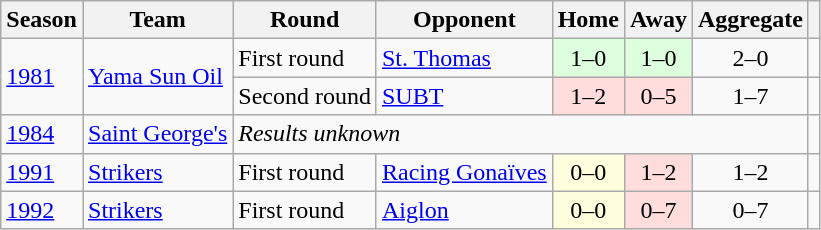<table class="wikitable">
<tr>
<th>Season</th>
<th>Team</th>
<th>Round</th>
<th>Opponent</th>
<th>Home</th>
<th>Away</th>
<th>Aggregate</th>
<th></th>
</tr>
<tr>
<td rowspan="2"><a href='#'>1981</a></td>
<td rowspan="2"><a href='#'>Yama Sun Oil</a></td>
<td>First round</td>
<td> <a href='#'>St. Thomas</a></td>
<td bgcolor="#ddffdd" style="text-align:center;">1–0</td>
<td bgcolor="#ddffdd" style="text-align:center;">1–0</td>
<td style="text-align:center;">2–0</td>
<td></td>
</tr>
<tr>
<td>Second round</td>
<td> <a href='#'>SUBT</a></td>
<td bgcolor="#ffdddd" style="text-align:center;">1–2</td>
<td bgcolor="#ffdddd" style="text-align:center;">0–5</td>
<td style="text-align:center;">1–7</td>
<td></td>
</tr>
<tr>
<td><a href='#'>1984</a></td>
<td><a href='#'>Saint George's</a></td>
<td colspan="5"><em>Results unknown</em></td>
<td></td>
</tr>
<tr>
<td><a href='#'>1991</a></td>
<td><a href='#'>Strikers</a></td>
<td>First round</td>
<td> <a href='#'>Racing Gonaïves</a></td>
<td bgcolor="#ffffdd" style="text-align:center;">0–0</td>
<td bgcolor="#ffdddd" style="text-align:center;">1–2</td>
<td style="text-align:center;">1–2</td>
<td></td>
</tr>
<tr>
<td><a href='#'>1992</a></td>
<td><a href='#'>Strikers</a></td>
<td>First round</td>
<td> <a href='#'>Aiglon</a></td>
<td bgcolor="#ffffdd" style="text-align:center;">0–0</td>
<td bgcolor="#ffdddd" style="text-align:center;">0–7</td>
<td style="text-align:center;">0–7</td>
<td></td>
</tr>
</table>
